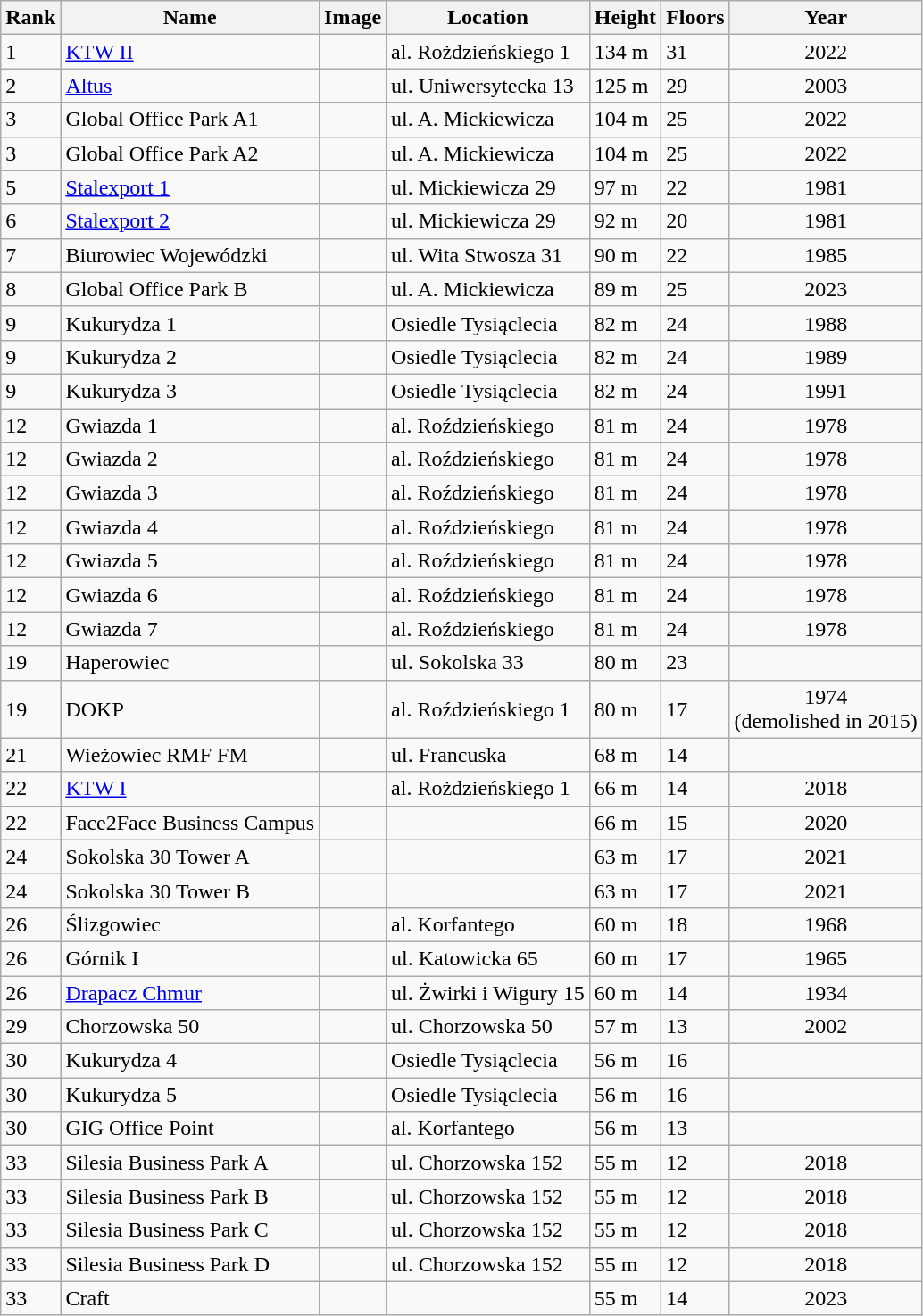<table class="wikitable">
<tr>
<th>Rank</th>
<th>Name</th>
<th>Image</th>
<th>Location</th>
<th>Height</th>
<th>Floors</th>
<th>Year</th>
</tr>
<tr>
<td>1</td>
<td><a href='#'>KTW II</a></td>
<td></td>
<td>al. Rożdzieńskiego 1</td>
<td>134 m</td>
<td>31</td>
<td align=center>2022</td>
</tr>
<tr>
<td>2</td>
<td><a href='#'>Altus</a></td>
<td></td>
<td>ul. Uniwersytecka 13</td>
<td>125 m</td>
<td>29</td>
<td align=center>2003</td>
</tr>
<tr>
<td>3</td>
<td>Global Office Park A1</td>
<td></td>
<td>ul. A. Mickiewicza</td>
<td>104 m</td>
<td>25</td>
<td align=center>2022</td>
</tr>
<tr>
<td>3</td>
<td>Global Office Park A2</td>
<td></td>
<td>ul. A. Mickiewicza</td>
<td>104 m</td>
<td>25</td>
<td align=center>2022</td>
</tr>
<tr>
<td>5</td>
<td><a href='#'>Stalexport 1</a></td>
<td></td>
<td>ul. Mickiewicza 29</td>
<td>97 m</td>
<td>22</td>
<td align=center>1981</td>
</tr>
<tr>
<td>6</td>
<td><a href='#'>Stalexport 2</a></td>
<td></td>
<td>ul. Mickiewicza 29</td>
<td>92 m</td>
<td>20</td>
<td align=center>1981</td>
</tr>
<tr>
<td>7</td>
<td>Biurowiec Wojewódzki</td>
<td></td>
<td>ul. Wita Stwosza 31</td>
<td>90 m</td>
<td>22</td>
<td align=center>1985</td>
</tr>
<tr>
<td>8</td>
<td>Global Office Park B</td>
<td></td>
<td>ul. A. Mickiewicza</td>
<td>89 m</td>
<td>25</td>
<td align=center>2023</td>
</tr>
<tr>
<td>9</td>
<td>Kukurydza 1</td>
<td></td>
<td>Osiedle Tysiąclecia</td>
<td>82 m</td>
<td>24</td>
<td align=center>1988</td>
</tr>
<tr>
<td>9</td>
<td>Kukurydza 2</td>
<td></td>
<td>Osiedle Tysiąclecia</td>
<td>82 m</td>
<td>24</td>
<td align=center>1989</td>
</tr>
<tr>
<td>9</td>
<td>Kukurydza 3</td>
<td></td>
<td>Osiedle Tysiąclecia</td>
<td>82 m</td>
<td>24</td>
<td align=center>1991</td>
</tr>
<tr>
<td>12</td>
<td>Gwiazda 1</td>
<td></td>
<td>al. Roździeńskiego</td>
<td>81 m</td>
<td>24</td>
<td align=center>1978</td>
</tr>
<tr>
<td>12</td>
<td>Gwiazda 2</td>
<td></td>
<td>al. Roździeńskiego</td>
<td>81 m</td>
<td>24</td>
<td align=center>1978</td>
</tr>
<tr>
<td>12</td>
<td>Gwiazda 3</td>
<td></td>
<td>al. Roździeńskiego</td>
<td>81 m</td>
<td>24</td>
<td align=center>1978</td>
</tr>
<tr>
<td>12</td>
<td>Gwiazda 4</td>
<td></td>
<td>al. Roździeńskiego</td>
<td>81 m</td>
<td>24</td>
<td align=center>1978</td>
</tr>
<tr>
<td>12</td>
<td>Gwiazda 5</td>
<td></td>
<td>al. Roździeńskiego</td>
<td>81 m</td>
<td>24</td>
<td align=center>1978</td>
</tr>
<tr>
<td>12</td>
<td>Gwiazda 6</td>
<td></td>
<td>al. Roździeńskiego</td>
<td>81 m</td>
<td>24</td>
<td align=center>1978</td>
</tr>
<tr>
<td>12</td>
<td>Gwiazda 7</td>
<td></td>
<td>al. Roździeńskiego</td>
<td>81 m</td>
<td>24</td>
<td align=center>1978</td>
</tr>
<tr>
<td>19</td>
<td>Haperowiec</td>
<td></td>
<td>ul. Sokolska 33</td>
<td>80 m</td>
<td>23</td>
<td align=center></td>
</tr>
<tr>
<td>19</td>
<td>DOKP</td>
<td></td>
<td>al. Roździeńskiego 1</td>
<td>80 m</td>
<td>17</td>
<td align=center>1974<br>(demolished in 2015)</td>
</tr>
<tr>
<td>21</td>
<td>Wieżowiec RMF FM</td>
<td></td>
<td>ul. Francuska</td>
<td>68 m</td>
<td>14</td>
<td align=center></td>
</tr>
<tr>
<td>22</td>
<td><a href='#'>KTW I</a></td>
<td></td>
<td>al. Rożdzieńskiego 1</td>
<td>66 m</td>
<td>14</td>
<td align=center>2018</td>
</tr>
<tr>
<td>22</td>
<td>Face2Face Business Campus</td>
<td></td>
<td></td>
<td>66 m</td>
<td>15</td>
<td align=center>2020</td>
</tr>
<tr>
<td>24</td>
<td>Sokolska 30 Tower A</td>
<td></td>
<td></td>
<td>63 m</td>
<td>17</td>
<td align=center>2021</td>
</tr>
<tr>
<td>24</td>
<td>Sokolska 30 Tower B</td>
<td></td>
<td></td>
<td>63 m</td>
<td>17</td>
<td align=center>2021</td>
</tr>
<tr>
<td>26</td>
<td>Ślizgowiec</td>
<td></td>
<td>al. Korfantego</td>
<td>60 m</td>
<td>18</td>
<td align=center>1968</td>
</tr>
<tr>
<td>26</td>
<td>Górnik I</td>
<td></td>
<td>ul. Katowicka 65</td>
<td>60 m</td>
<td>17</td>
<td align=center>1965</td>
</tr>
<tr>
<td>26</td>
<td><a href='#'>Drapacz Chmur</a></td>
<td></td>
<td>ul. Żwirki i Wigury 15</td>
<td>60 m</td>
<td>14</td>
<td align=center>1934</td>
</tr>
<tr>
<td>29</td>
<td>Chorzowska 50</td>
<td></td>
<td>ul. Chorzowska 50</td>
<td>57 m</td>
<td>13</td>
<td align=center>2002</td>
</tr>
<tr>
<td>30</td>
<td>Kukurydza 4</td>
<td></td>
<td>Osiedle Tysiąclecia</td>
<td>56 m</td>
<td>16</td>
<td align=center></td>
</tr>
<tr>
<td>30</td>
<td>Kukurydza 5</td>
<td></td>
<td>Osiedle Tysiąclecia</td>
<td>56 m</td>
<td>16</td>
<td align=center></td>
</tr>
<tr>
<td>30</td>
<td>GIG Office Point</td>
<td></td>
<td>al. Korfantego</td>
<td>56 m</td>
<td>13</td>
<td align=center></td>
</tr>
<tr>
<td>33</td>
<td>Silesia Business Park A</td>
<td></td>
<td>ul. Chorzowska 152</td>
<td>55 m</td>
<td>12</td>
<td align=center>2018</td>
</tr>
<tr>
<td>33</td>
<td>Silesia Business Park B</td>
<td></td>
<td>ul. Chorzowska 152</td>
<td>55 m</td>
<td>12</td>
<td align=center>2018</td>
</tr>
<tr>
<td>33</td>
<td>Silesia Business Park C</td>
<td></td>
<td>ul. Chorzowska 152</td>
<td>55 m</td>
<td>12</td>
<td align=center>2018</td>
</tr>
<tr>
<td>33</td>
<td>Silesia Business Park D</td>
<td></td>
<td>ul. Chorzowska 152</td>
<td>55 m</td>
<td>12</td>
<td align=center>2018</td>
</tr>
<tr>
<td>33</td>
<td>Craft</td>
<td></td>
<td></td>
<td>55 m</td>
<td>14</td>
<td align=center>2023</td>
</tr>
</table>
